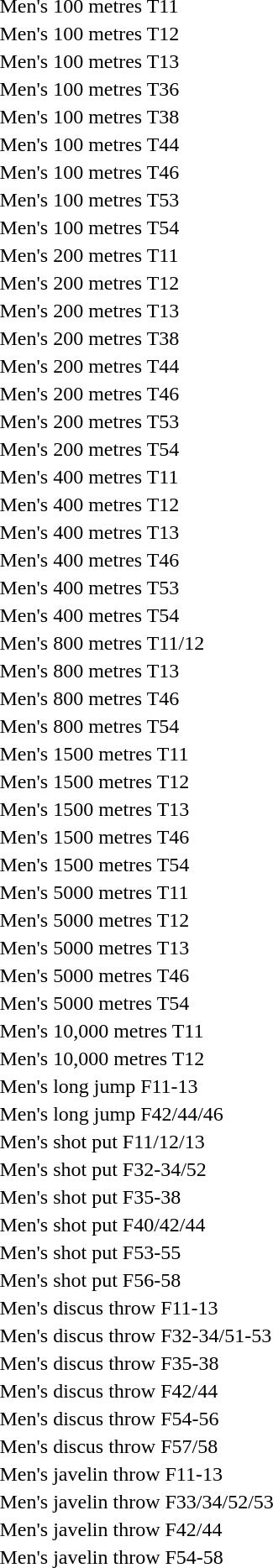<table>
<tr>
<td>Men's 100 metres T11<br></td>
<td></td>
<td></td>
<td></td>
</tr>
<tr>
<td>Men's 100 metres T12<br></td>
<td></td>
<td></td>
<td></td>
</tr>
<tr>
<td>Men's 100 metres T13<br></td>
<td></td>
<td></td>
<td></td>
</tr>
<tr>
<td>Men's 100 metres T36<br></td>
<td></td>
<td></td>
<td></td>
</tr>
<tr>
<td>Men's 100 metres T38<br></td>
<td></td>
<td></td>
<td></td>
</tr>
<tr>
<td>Men's 100 metres T44<br></td>
<td></td>
<td></td>
<td></td>
</tr>
<tr>
<td>Men's 100 metres T46<br></td>
<td></td>
<td></td>
<td></td>
</tr>
<tr>
<td>Men's 100 metres T53<br></td>
<td></td>
<td></td>
<td></td>
</tr>
<tr>
<td>Men's 100 metres T54<br></td>
<td></td>
<td></td>
<td></td>
</tr>
<tr>
<td>Men's 200 metres T11<br></td>
<td></td>
<td></td>
<td></td>
</tr>
<tr>
<td>Men's 200 metres T12<br></td>
<td></td>
<td></td>
<td></td>
</tr>
<tr>
<td>Men's 200 metres T13<br></td>
<td></td>
<td></td>
<td></td>
</tr>
<tr>
<td>Men's 200 metres T38<br></td>
<td></td>
<td></td>
<td></td>
</tr>
<tr>
<td>Men's 200 metres T44<br></td>
<td></td>
<td></td>
<td></td>
</tr>
<tr>
<td>Men's 200 metres T46<br></td>
<td></td>
<td></td>
<td></td>
</tr>
<tr>
<td>Men's 200 metres T53<br></td>
<td></td>
<td></td>
<td></td>
</tr>
<tr>
<td>Men's 200 metres T54<br></td>
<td></td>
<td></td>
<td></td>
</tr>
<tr>
<td>Men's 400 metres T11<br></td>
<td></td>
<td></td>
<td></td>
</tr>
<tr>
<td>Men's 400 metres T12<br></td>
<td></td>
<td></td>
<td></td>
</tr>
<tr>
<td>Men's 400 metres T13<br></td>
<td></td>
<td></td>
<td></td>
</tr>
<tr>
<td>Men's 400 metres T46<br></td>
<td></td>
<td></td>
<td></td>
</tr>
<tr>
<td>Men's 400 metres T53<br></td>
<td></td>
<td></td>
<td></td>
</tr>
<tr>
<td>Men's 400 metres T54<br></td>
<td></td>
<td></td>
<td></td>
</tr>
<tr>
<td>Men's 800 metres T11/12<br></td>
<td></td>
<td></td>
<td></td>
</tr>
<tr>
<td>Men's 800 metres T13<br></td>
<td></td>
<td></td>
<td></td>
</tr>
<tr>
<td>Men's 800 metres T46<br></td>
<td></td>
<td></td>
<td></td>
</tr>
<tr>
<td>Men's 800 metres T54<br></td>
<td></td>
<td></td>
<td></td>
</tr>
<tr>
<td>Men's 1500 metres T11<br></td>
<td></td>
<td></td>
<td></td>
</tr>
<tr>
<td>Men's 1500 metres T12<br></td>
<td></td>
<td></td>
<td></td>
</tr>
<tr>
<td>Men's 1500 metres T13<br></td>
<td></td>
<td></td>
<td></td>
</tr>
<tr>
<td>Men's 1500 metres T46<br></td>
<td></td>
<td></td>
<td></td>
</tr>
<tr>
<td>Men's 1500 metres T54<br></td>
<td></td>
<td></td>
<td></td>
</tr>
<tr>
<td>Men's 5000 metres T11<br></td>
<td></td>
<td></td>
<td></td>
</tr>
<tr>
<td>Men's 5000 metres T12<br></td>
<td></td>
<td></td>
<td></td>
</tr>
<tr>
<td>Men's 5000 metres T13<br></td>
<td></td>
<td></td>
<td></td>
</tr>
<tr>
<td>Men's 5000 metres T46<br></td>
<td></td>
<td></td>
<td></td>
</tr>
<tr>
<td>Men's 5000 metres T54<br></td>
<td></td>
<td></td>
<td></td>
</tr>
<tr>
<td>Men's 10,000 metres T11<br></td>
<td></td>
<td></td>
<td></td>
</tr>
<tr>
<td>Men's 10,000 metres T12<br></td>
<td></td>
<td></td>
<td></td>
</tr>
<tr>
<td>Men's long jump F11-13<br></td>
<td></td>
<td></td>
<td></td>
</tr>
<tr>
<td>Men's long jump F42/44/46<br></td>
<td></td>
<td></td>
<td></td>
</tr>
<tr>
<td>Men's shot put F11/12/13<br></td>
<td></td>
<td></td>
<td></td>
</tr>
<tr>
<td>Men's shot put F32-34/52<br></td>
<td></td>
<td></td>
<td></td>
</tr>
<tr>
<td>Men's shot put F35-38<br></td>
<td></td>
<td></td>
<td></td>
</tr>
<tr>
<td>Men's shot put F40/42/44<br></td>
<td></td>
<td></td>
<td></td>
</tr>
<tr>
<td>Men's shot put F53-55<br></td>
<td></td>
<td></td>
<td></td>
</tr>
<tr>
<td>Men's shot put F56-58<br></td>
<td></td>
<td></td>
<td></td>
</tr>
<tr>
<td>Men's discus throw F11-13<br></td>
<td></td>
<td></td>
<td></td>
</tr>
<tr>
<td>Men's discus throw F32-34/51-53<br></td>
<td></td>
<td></td>
<td></td>
</tr>
<tr>
<td>Men's discus throw F35-38<br></td>
<td></td>
<td></td>
<td></td>
</tr>
<tr>
<td>Men's discus throw F42/44<br></td>
<td></td>
<td></td>
<td></td>
</tr>
<tr>
<td>Men's discus throw F54-56<br></td>
<td></td>
<td></td>
<td></td>
</tr>
<tr>
<td>Men's discus throw F57/58<br></td>
<td></td>
<td></td>
<td></td>
</tr>
<tr>
<td>Men's javelin throw F11-13<br></td>
<td></td>
<td></td>
<td></td>
</tr>
<tr>
<td>Men's javelin throw F33/34/52/53<br></td>
<td></td>
<td></td>
<td></td>
</tr>
<tr>
<td>Men's javelin throw F42/44<br></td>
<td></td>
<td></td>
<td></td>
</tr>
<tr>
<td>Men's javelin throw F54-58<br></td>
<td></td>
<td></td>
<td></td>
</tr>
</table>
